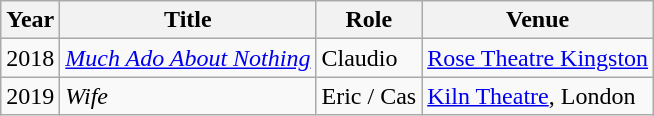<table class="wikitable">
<tr>
<th>Year</th>
<th>Title</th>
<th>Role</th>
<th>Venue</th>
</tr>
<tr>
<td>2018</td>
<td><em><a href='#'>Much Ado About Nothing</a></em></td>
<td>Claudio</td>
<td><a href='#'>Rose Theatre Kingston</a></td>
</tr>
<tr>
<td>2019</td>
<td><em>Wife</em></td>
<td>Eric / Cas</td>
<td><a href='#'>Kiln Theatre</a>, London</td>
</tr>
</table>
